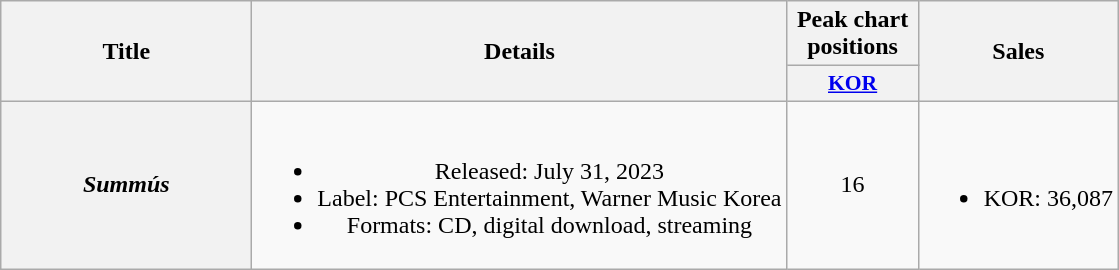<table class="wikitable plainrowheaders" style="text-align:center;">
<tr>
<th scope="col" rowspan="2" style="width:10em;">Title</th>
<th scope="col" rowspan="2">Details</th>
<th scope="col" colspan="1" style="width:5em;">Peak chart positions</th>
<th scope="col" rowspan="2">Sales</th>
</tr>
<tr>
<th scope="col" style="width:2.2em;font-size:90%;"><a href='#'>KOR</a><br></th>
</tr>
<tr>
<th scope="row"><em>Summús</em></th>
<td><br><ul><li>Released: July 31, 2023</li><li>Label: PCS Entertainment, Warner Music Korea</li><li>Formats: CD, digital download, streaming</li></ul></td>
<td>16</td>
<td><br><ul><li>KOR: 36,087</li></ul></td>
</tr>
</table>
